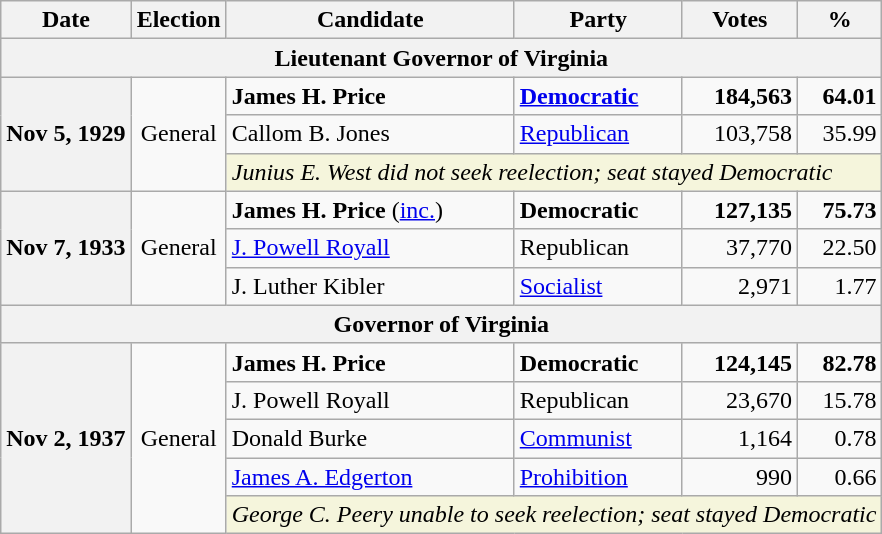<table class="wikitable">
<tr>
<th>Date</th>
<th>Election</th>
<th>Candidate</th>
<th>Party</th>
<th>Votes</th>
<th>%</th>
</tr>
<tr>
<th colspan="6">Lieutenant Governor of Virginia</th>
</tr>
<tr>
<th rowspan="3">Nov 5, 1929</th>
<td rowspan="3" style="text-align:center;">General</td>
<td><strong>James H. Price</strong></td>
<td><strong><a href='#'>Democratic</a></strong></td>
<td style="text-align:right;"><strong>184,563</strong></td>
<td style="text-align:right;"><strong>64.01</strong></td>
</tr>
<tr>
<td>Callom B. Jones</td>
<td><a href='#'>Republican</a></td>
<td style="text-align:right;">103,758</td>
<td style="text-align:right;">35.99</td>
</tr>
<tr>
<td colspan="4" style="background:Beige"><em>Junius E. West did not seek reelection; seat stayed Democratic</em></td>
</tr>
<tr>
<th rowspan="3">Nov 7, 1933</th>
<td rowspan="3" style="text-align:center;">General</td>
<td><strong>James H. Price</strong> (<a href='#'>inc.</a>)</td>
<td><strong>Democratic</strong></td>
<td style="text-align:right;"><strong>127,135</strong></td>
<td style="text-align:right;"><strong>75.73</strong></td>
</tr>
<tr>
<td><a href='#'>J. Powell Royall</a></td>
<td>Republican</td>
<td style="text-align:right;">37,770</td>
<td style="text-align:right;">22.50</td>
</tr>
<tr>
<td>J. Luther Kibler</td>
<td><a href='#'>Socialist</a></td>
<td style="text-align:right;">2,971</td>
<td style="text-align:right;">1.77</td>
</tr>
<tr>
<th colspan="6">Governor of Virginia</th>
</tr>
<tr>
<th rowspan="5">Nov 2, 1937</th>
<td rowspan="5" style="text-align:center;">General</td>
<td><strong>James H. Price</strong></td>
<td><strong>Democratic</strong></td>
<td style="text-align:right;"><strong>124,145</strong></td>
<td style="text-align:right;"><strong>82.78</strong></td>
</tr>
<tr>
<td>J. Powell Royall</td>
<td>Republican</td>
<td style="text-align:right;">23,670</td>
<td style="text-align:right;">15.78</td>
</tr>
<tr>
<td>Donald Burke</td>
<td><a href='#'>Communist</a></td>
<td style="text-align:right;">1,164</td>
<td style="text-align:right;">0.78</td>
</tr>
<tr>
<td><a href='#'>James A. Edgerton</a></td>
<td><a href='#'>Prohibition</a></td>
<td style="text-align:right;">990</td>
<td style="text-align:right;">0.66</td>
</tr>
<tr>
<td colspan="4" style="background:Beige"><em>George C. Peery unable to seek reelection; seat stayed Democratic</em></td>
</tr>
</table>
